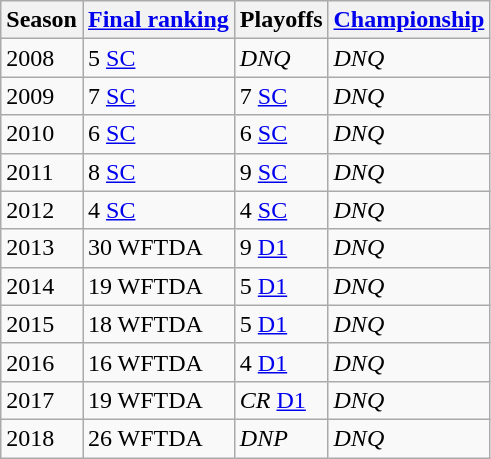<table class="wikitable sortable">
<tr>
<th>Season</th>
<th><a href='#'>Final ranking</a></th>
<th>Playoffs</th>
<th><a href='#'>Championship</a></th>
</tr>
<tr>
<td>2008</td>
<td>5 <a href='#'>SC</a></td>
<td><em>DNQ</em></td>
<td><em>DNQ</em></td>
</tr>
<tr>
<td>2009</td>
<td>7 <a href='#'>SC</a></td>
<td>7 <a href='#'>SC</a></td>
<td><em>DNQ</em></td>
</tr>
<tr>
<td>2010</td>
<td>6 <a href='#'>SC</a></td>
<td>6 <a href='#'>SC</a></td>
<td><em>DNQ</em></td>
</tr>
<tr>
<td>2011</td>
<td>8 <a href='#'>SC</a></td>
<td>9 <a href='#'>SC</a></td>
<td><em>DNQ</em></td>
</tr>
<tr>
<td>2012</td>
<td>4 <a href='#'>SC</a></td>
<td>4 <a href='#'>SC</a></td>
<td><em>DNQ</em></td>
</tr>
<tr>
<td>2013</td>
<td>30 WFTDA</td>
<td>9 <a href='#'>D1</a></td>
<td><em>DNQ</em></td>
</tr>
<tr>
<td>2014</td>
<td>19 WFTDA</td>
<td>5 <a href='#'>D1</a></td>
<td><em>DNQ</em></td>
</tr>
<tr>
<td>2015</td>
<td>18 WFTDA</td>
<td>5 <a href='#'>D1</a></td>
<td><em>DNQ</em></td>
</tr>
<tr>
<td>2016</td>
<td>16 WFTDA</td>
<td>4 <a href='#'>D1</a></td>
<td><em>DNQ</em></td>
</tr>
<tr>
<td>2017</td>
<td>19 WFTDA</td>
<td><em>CR</em> <a href='#'>D1</a></td>
<td><em>DNQ</em></td>
</tr>
<tr>
<td>2018</td>
<td>26 WFTDA</td>
<td><em>DNP</em></td>
<td><em>DNQ</em></td>
</tr>
</table>
